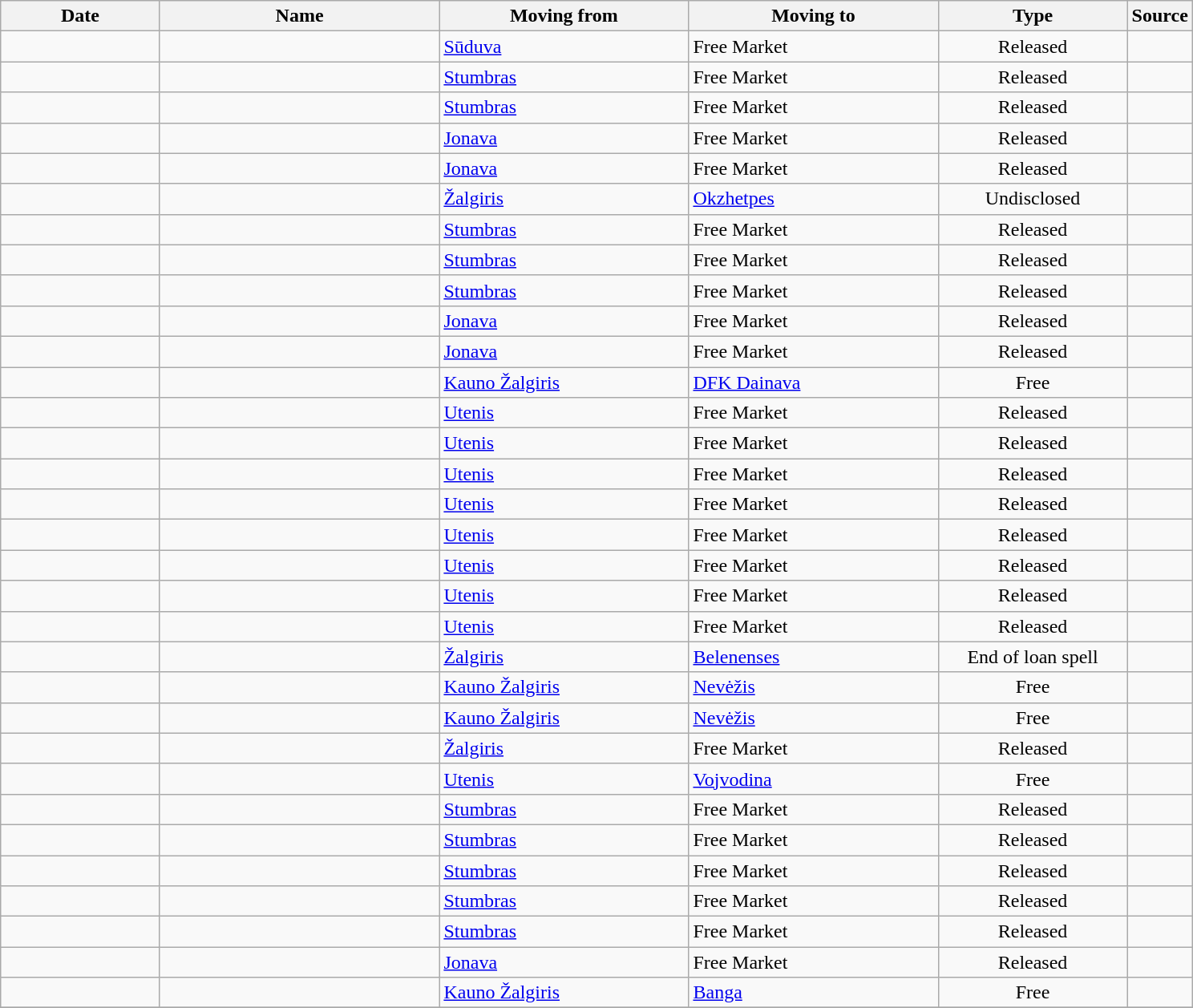<table class="wikitable sortable">
<tr>
<th style="width:125px;">Date</th>
<th style="width:225px;">Name</th>
<th style="width:200px;">Moving from</th>
<th style="width:200px;">Moving to</th>
<th style="width:150px;">Type</th>
<th style="width:20px;">Source</th>
</tr>
<tr>
<td align=center></td>
<td> </td>
<td><a href='#'>Sūduva</a></td>
<td>Free Market</td>
<td align=center>Released</td>
<td align=center></td>
</tr>
<tr>
<td align=center></td>
<td> </td>
<td><a href='#'>Stumbras</a></td>
<td>Free Market</td>
<td align=center>Released</td>
<td align=center></td>
</tr>
<tr>
<td align=center></td>
<td> </td>
<td><a href='#'>Stumbras</a></td>
<td>Free Market</td>
<td align=center>Released</td>
<td align=center></td>
</tr>
<tr>
<td align=center></td>
<td> </td>
<td><a href='#'>Jonava</a></td>
<td>Free Market</td>
<td align=center>Released</td>
<td align=center></td>
</tr>
<tr>
<td align=center></td>
<td> </td>
<td><a href='#'>Jonava</a></td>
<td>Free Market</td>
<td align=center>Released</td>
<td align=center></td>
</tr>
<tr>
<td align=center></td>
<td> </td>
<td><a href='#'>Žalgiris</a></td>
<td> <a href='#'>Okzhetpes</a></td>
<td align=center>Undisclosed</td>
<td align=center></td>
</tr>
<tr>
<td align=center></td>
<td> </td>
<td><a href='#'>Stumbras</a></td>
<td>Free Market</td>
<td align=center>Released</td>
<td align=center></td>
</tr>
<tr>
<td align=center></td>
<td> </td>
<td><a href='#'>Stumbras</a></td>
<td>Free Market</td>
<td align=center>Released</td>
<td align=center></td>
</tr>
<tr>
<td align=center></td>
<td> </td>
<td><a href='#'>Stumbras</a></td>
<td>Free Market</td>
<td align=center>Released</td>
<td align=center></td>
</tr>
<tr>
<td align=center></td>
<td> </td>
<td><a href='#'>Jonava</a></td>
<td>Free Market</td>
<td align=center>Released</td>
<td align=center></td>
</tr>
<tr>
<td align=center></td>
<td> </td>
<td><a href='#'>Jonava</a></td>
<td>Free Market</td>
<td align=center>Released</td>
<td align=center></td>
</tr>
<tr>
<td align=center></td>
<td> </td>
<td><a href='#'>Kauno Žalgiris</a></td>
<td><a href='#'>DFK Dainava</a></td>
<td align=center>Free</td>
<td align=center></td>
</tr>
<tr>
<td align=center></td>
<td> </td>
<td><a href='#'>Utenis</a></td>
<td>Free Market</td>
<td align=center>Released</td>
<td align=center></td>
</tr>
<tr>
<td align=center></td>
<td> </td>
<td><a href='#'>Utenis</a></td>
<td>Free Market</td>
<td align=center>Released</td>
<td align=center></td>
</tr>
<tr>
<td align=center></td>
<td> </td>
<td><a href='#'>Utenis</a></td>
<td>Free Market</td>
<td align=center>Released</td>
<td align=center></td>
</tr>
<tr>
<td align=center></td>
<td> </td>
<td><a href='#'>Utenis</a></td>
<td>Free Market</td>
<td align=center>Released</td>
<td align=center></td>
</tr>
<tr>
<td align=center></td>
<td> </td>
<td><a href='#'>Utenis</a></td>
<td>Free Market</td>
<td align=center>Released</td>
<td align=center></td>
</tr>
<tr>
<td align=center></td>
<td> </td>
<td><a href='#'>Utenis</a></td>
<td>Free Market</td>
<td align=center>Released</td>
<td align=center></td>
</tr>
<tr>
<td align=center></td>
<td> </td>
<td><a href='#'>Utenis</a></td>
<td>Free Market</td>
<td align=center>Released</td>
<td align=center></td>
</tr>
<tr>
<td align=center></td>
<td> </td>
<td><a href='#'>Utenis</a></td>
<td>Free Market</td>
<td align=center>Released</td>
<td align=center></td>
</tr>
<tr>
<td align=center></td>
<td> </td>
<td><a href='#'>Žalgiris</a></td>
<td> <a href='#'>Belenenses</a></td>
<td align=center>End of loan spell</td>
<td align=center></td>
</tr>
<tr>
<td align=center></td>
<td> </td>
<td><a href='#'>Kauno Žalgiris</a></td>
<td><a href='#'>Nevėžis</a></td>
<td align=center>Free</td>
<td align=center></td>
</tr>
<tr>
<td align=center></td>
<td> </td>
<td><a href='#'>Kauno Žalgiris</a></td>
<td><a href='#'>Nevėžis</a></td>
<td align=center>Free</td>
<td align=center></td>
</tr>
<tr>
<td align=center></td>
<td> </td>
<td><a href='#'>Žalgiris</a></td>
<td>Free Market</td>
<td align=center>Released</td>
<td align=center></td>
</tr>
<tr>
<td align=center></td>
<td> </td>
<td><a href='#'>Utenis</a></td>
<td> <a href='#'>Vojvodina</a></td>
<td align=center>Free</td>
<td align=center></td>
</tr>
<tr>
<td align=center></td>
<td> </td>
<td><a href='#'>Stumbras</a></td>
<td>Free Market</td>
<td align=center>Released</td>
<td align=center></td>
</tr>
<tr>
<td align=center></td>
<td> </td>
<td><a href='#'>Stumbras</a></td>
<td>Free Market</td>
<td align=center>Released</td>
<td align=center></td>
</tr>
<tr>
<td align=center></td>
<td> </td>
<td><a href='#'>Stumbras</a></td>
<td>Free Market</td>
<td align=center>Released</td>
<td align=center></td>
</tr>
<tr>
<td align=center></td>
<td> </td>
<td><a href='#'>Stumbras</a></td>
<td>Free Market</td>
<td align=center>Released</td>
<td align=center></td>
</tr>
<tr>
<td align=center></td>
<td> </td>
<td><a href='#'>Stumbras</a></td>
<td>Free Market</td>
<td align=center>Released</td>
<td align=center></td>
</tr>
<tr>
<td align=center></td>
<td> </td>
<td><a href='#'>Jonava</a></td>
<td>Free Market</td>
<td align=center>Released</td>
<td align=center></td>
</tr>
<tr>
<td align=center></td>
<td> </td>
<td><a href='#'>Kauno Žalgiris</a></td>
<td><a href='#'>Banga</a></td>
<td align=center>Free</td>
<td align=center></td>
</tr>
<tr>
</tr>
</table>
